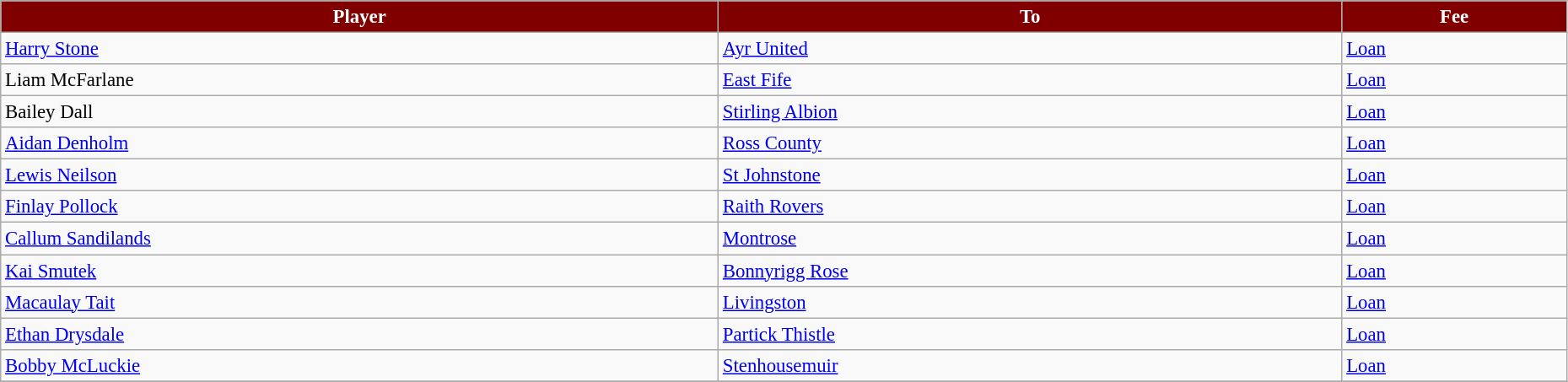<table class="wikitable" style="text-align:left; font-size:95%;width:98%;">
<tr>
<th style="background:maroon; color:white;">Player</th>
<th style="background:maroon; color:white;">To</th>
<th style="background:maroon; color:white;">Fee</th>
</tr>
<tr>
<td> <a href='#'>Harry Stone</a></td>
<td> <a href='#'>Ayr United</a></td>
<td><a href='#'>Loan</a></td>
</tr>
<tr>
<td> Liam McFarlane</td>
<td> <a href='#'>East Fife</a></td>
<td><a href='#'>Loan</a></td>
</tr>
<tr>
<td> Bailey Dall</td>
<td> <a href='#'>Stirling Albion</a></td>
<td><a href='#'>Loan</a></td>
</tr>
<tr>
<td> <a href='#'>Aidan Denholm</a></td>
<td> <a href='#'>Ross County</a></td>
<td><a href='#'>Loan</a></td>
</tr>
<tr>
<td> <a href='#'>Lewis Neilson</a></td>
<td> <a href='#'>St Johnstone</a></td>
<td><a href='#'>Loan</a></td>
</tr>
<tr>
<td> <a href='#'>Finlay Pollock</a></td>
<td> <a href='#'>Raith Rovers</a></td>
<td><a href='#'>Loan</a></td>
</tr>
<tr>
<td> <a href='#'>Callum Sandilands</a></td>
<td> <a href='#'>Montrose</a></td>
<td><a href='#'>Loan</a></td>
</tr>
<tr>
<td> <a href='#'>Kai Smutek</a></td>
<td> <a href='#'>Bonnyrigg Rose</a></td>
<td><a href='#'>Loan</a></td>
</tr>
<tr>
<td> <a href='#'>Macaulay Tait</a></td>
<td> <a href='#'>Livingston</a></td>
<td><a href='#'>Loan</a></td>
</tr>
<tr>
<td> <a href='#'>Ethan Drysdale</a></td>
<td> <a href='#'>Partick Thistle</a></td>
<td><a href='#'>Loan</a></td>
</tr>
<tr>
<td> <a href='#'>Bobby McLuckie</a></td>
<td> <a href='#'>Stenhousemuir</a></td>
<td><a href='#'>Loan</a></td>
</tr>
<tr>
</tr>
</table>
